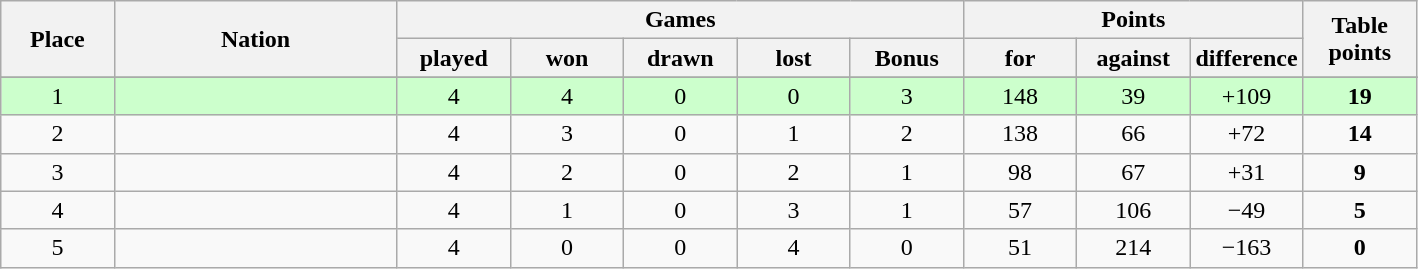<table class="wikitable">
<tr>
<th rowspan=2 width="8%">Place</th>
<th rowspan=2 width="20%">Nation</th>
<th colspan=5 width="40%">Games</th>
<th colspan=3 width="24%">Points</th>
<th rowspan=2 width="10%">Table<br>points</th>
</tr>
<tr>
<th width="8%">played</th>
<th width="8%">won</th>
<th width="8%">drawn</th>
<th width="8%">lost</th>
<th width="8%">Bonus</th>
<th width="8%">for</th>
<th width="8%">against</th>
<th width="8%">difference</th>
</tr>
<tr>
</tr>
<tr align=center bgcolor="#ccffcc">
<td>1</td>
<td align=left></td>
<td>4</td>
<td>4</td>
<td>0</td>
<td>0</td>
<td>3</td>
<td>148</td>
<td>39</td>
<td>+109</td>
<td><strong>19</strong></td>
</tr>
<tr align=center>
<td>2</td>
<td align=left></td>
<td>4</td>
<td>3</td>
<td>0</td>
<td>1</td>
<td>2</td>
<td>138</td>
<td>66</td>
<td>+72</td>
<td><strong>14</strong></td>
</tr>
<tr align=center>
<td>3</td>
<td align=left></td>
<td>4</td>
<td>2</td>
<td>0</td>
<td>2</td>
<td>1</td>
<td>98</td>
<td>67</td>
<td>+31</td>
<td><strong>9</strong></td>
</tr>
<tr align=center>
<td>4</td>
<td align=left></td>
<td>4</td>
<td>1</td>
<td>0</td>
<td>3</td>
<td>1</td>
<td>57</td>
<td>106</td>
<td>−49</td>
<td><strong>5</strong></td>
</tr>
<tr align=center>
<td>5</td>
<td align=left></td>
<td>4</td>
<td>0</td>
<td>0</td>
<td>4</td>
<td>0</td>
<td>51</td>
<td>214</td>
<td>−163</td>
<td><strong>0</strong></td>
</tr>
</table>
